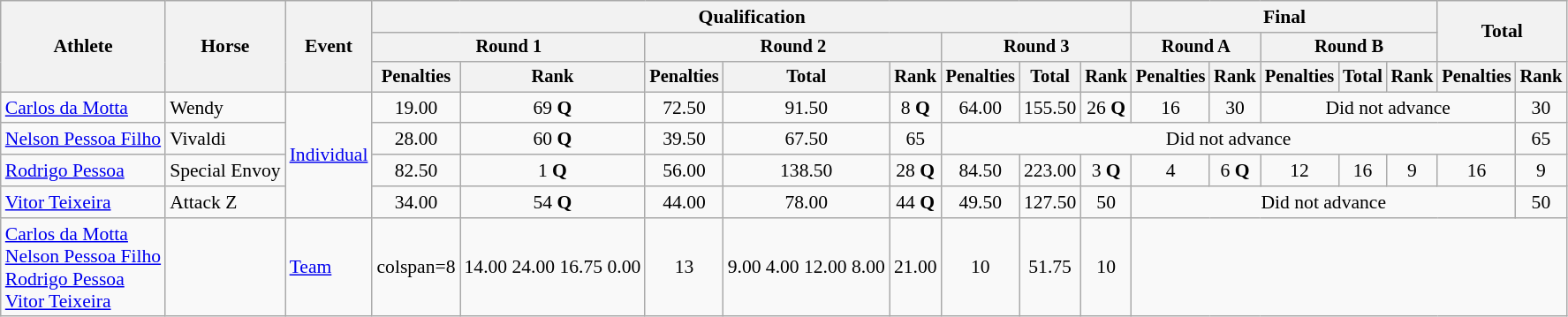<table class="wikitable" style="font-size:90%">
<tr>
<th rowspan="3">Athlete</th>
<th rowspan="3">Horse</th>
<th rowspan="3">Event</th>
<th colspan="8">Qualification</th>
<th colspan="5">Final</th>
<th rowspan=2 colspan="2">Total</th>
</tr>
<tr style="font-size:95%">
<th colspan="2">Round 1</th>
<th colspan="3">Round 2</th>
<th colspan="3">Round 3</th>
<th colspan="2">Round A</th>
<th colspan="3">Round B</th>
</tr>
<tr style="font-size:95%">
<th>Penalties</th>
<th>Rank</th>
<th>Penalties</th>
<th>Total</th>
<th>Rank</th>
<th>Penalties</th>
<th>Total</th>
<th>Rank</th>
<th>Penalties</th>
<th>Rank</th>
<th>Penalties</th>
<th>Total</th>
<th>Rank</th>
<th>Penalties</th>
<th>Rank</th>
</tr>
<tr align=center>
<td align=left><a href='#'>Carlos da Motta</a></td>
<td align=left>Wendy</td>
<td align=left rowspan=4><a href='#'>Individual</a></td>
<td>19.00</td>
<td>69	<strong>Q</strong></td>
<td>72.50</td>
<td>91.50</td>
<td>8 <strong>Q</strong></td>
<td>64.00</td>
<td>155.50</td>
<td>26 <strong>Q</strong></td>
<td>16</td>
<td>30</td>
<td colspan=4>Did not advance</td>
<td>30</td>
</tr>
<tr align=center>
<td align=left><a href='#'>Nelson Pessoa Filho</a></td>
<td align=left>Vivaldi</td>
<td>28.00</td>
<td>60	<strong>Q</strong></td>
<td>39.50</td>
<td>67.50</td>
<td>65</td>
<td colspan=9>Did not advance</td>
<td>65</td>
</tr>
<tr align=center>
<td align=left><a href='#'>Rodrigo Pessoa</a></td>
<td align=left>Special Envoy</td>
<td>82.50</td>
<td>1 <strong>Q</strong></td>
<td>56.00</td>
<td>138.50</td>
<td>28 <strong>Q</strong></td>
<td>84.50</td>
<td>223.00</td>
<td>3 <strong>Q</strong></td>
<td>4</td>
<td>6 <strong>Q</strong></td>
<td>12</td>
<td>16</td>
<td>9</td>
<td>16</td>
<td>9</td>
</tr>
<tr align=center>
<td align=left><a href='#'>Vitor Teixeira</a></td>
<td align=left>Attack Z</td>
<td>34.00</td>
<td>54 <strong>Q</strong></td>
<td>44.00</td>
<td>78.00</td>
<td>44 <strong>Q</strong></td>
<td>49.50</td>
<td>127.50</td>
<td>50</td>
<td colspan=6>Did not advance</td>
<td>50</td>
</tr>
<tr align=center>
<td align=left><a href='#'>Carlos da Motta</a><br><a href='#'>Nelson Pessoa Filho</a><br><a href='#'>Rodrigo Pessoa</a><br><a href='#'>Vitor Teixeira</a></td>
<td align=left></td>
<td align=left><a href='#'>Team</a></td>
<td>colspan=8 </td>
<td>14.00 24.00 16.75 0.00</td>
<td>13</td>
<td>9.00 4.00 12.00 8.00</td>
<td>21.00</td>
<td>10</td>
<td>51.75</td>
<td>10</td>
</tr>
</table>
